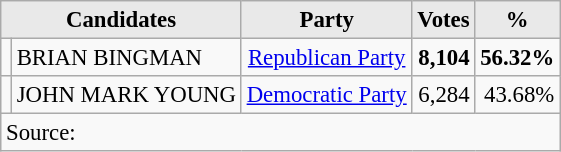<table class=wikitable style="font-size:95%; text-align:right;">
<tr>
<th style="background-color:#E9E9E9" align=center colspan=2>Candidates</th>
<th style="background-color:#E9E9E9" align=center>Party</th>
<th style="background-color:#E9E9E9" align=center>Votes</th>
<th style="background-color:#E9E9E9" align=center>%</th>
</tr>
<tr>
<td></td>
<td align=left>BRIAN BINGMAN</td>
<td align=center><a href='#'>Republican Party</a></td>
<td><strong>8,104</strong></td>
<td><strong>56.32%</strong></td>
</tr>
<tr>
<td></td>
<td align=left>JOHN MARK YOUNG</td>
<td align=center><a href='#'>Democratic Party</a></td>
<td>6,284</td>
<td>43.68%</td>
</tr>
<tr>
<td align="left" colspan=6>Source: </td>
</tr>
</table>
